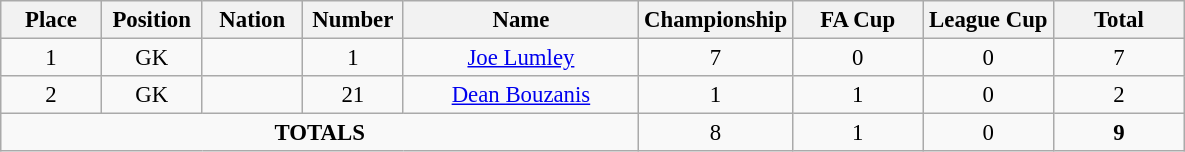<table class="wikitable" style="font-size: 95%; text-align: center;">
<tr>
<th width=60>Place</th>
<th width=60>Position</th>
<th width=60>Nation</th>
<th width=60>Number</th>
<th width=150>Name</th>
<th width=80>Championship</th>
<th width=80>FA Cup</th>
<th width=80>League Cup</th>
<th width=80><strong>Total</strong></th>
</tr>
<tr>
<td>1</td>
<td>GK</td>
<td></td>
<td>1</td>
<td><a href='#'>Joe Lumley</a></td>
<td>7</td>
<td>0</td>
<td>0</td>
<td>7</td>
</tr>
<tr>
<td>2</td>
<td>GK</td>
<td></td>
<td>21</td>
<td><a href='#'>Dean Bouzanis</a></td>
<td>1</td>
<td>1</td>
<td>0</td>
<td>2</td>
</tr>
<tr>
<td colspan="5"><strong>TOTALS</strong></td>
<td>8</td>
<td>1</td>
<td>0</td>
<td><strong>9</strong></td>
</tr>
</table>
